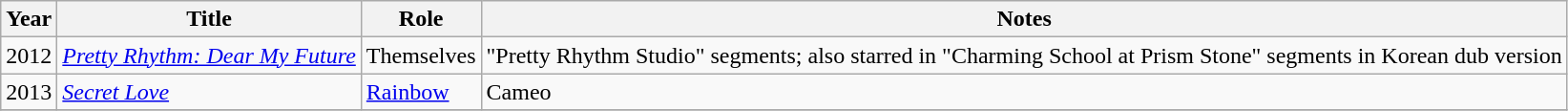<table class="wikitable sortable">
<tr>
<th>Year</th>
<th>Title</th>
<th>Role</th>
<th class="unsortable">Notes</th>
</tr>
<tr>
<td>2012</td>
<td><em><a href='#'>Pretty Rhythm: Dear My Future</a></em></td>
<td>Themselves</td>
<td>"Pretty Rhythm Studio" segments; also starred in "Charming School at Prism Stone" segments in Korean dub version</td>
</tr>
<tr>
<td>2013</td>
<td><em><a href='#'>Secret Love</a></em></td>
<td><a href='#'>Rainbow</a></td>
<td>Cameo</td>
</tr>
<tr>
</tr>
</table>
